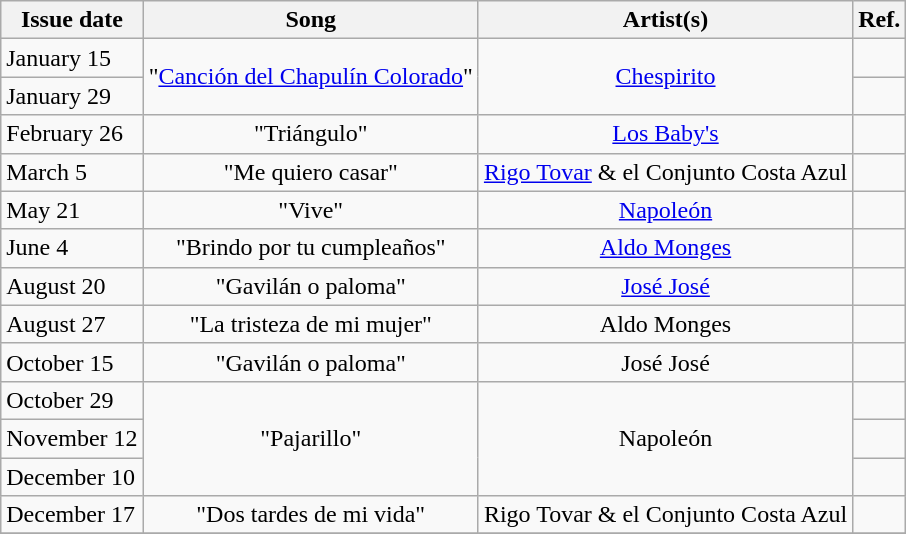<table class="wikitable" style="text-align: left;">
<tr>
<th>Issue date</th>
<th>Song</th>
<th>Artist(s)</th>
<th>Ref.</th>
</tr>
<tr>
<td>January 15</td>
<td align="center" rowspan="2">"<a href='#'>Canción del Chapulín Colorado</a>"</td>
<td align="center" rowspan="2"><a href='#'>Chespirito</a></td>
<td align="center"></td>
</tr>
<tr>
<td>January 29</td>
<td align="center"></td>
</tr>
<tr>
<td>February 26</td>
<td align="center">"Triángulo"</td>
<td align="center"><a href='#'>Los Baby's</a></td>
<td align="center"></td>
</tr>
<tr>
<td>March 5</td>
<td align="center">"Me quiero casar"</td>
<td align="center"><a href='#'>Rigo Tovar</a> & el Conjunto Costa Azul</td>
<td align="center"></td>
</tr>
<tr>
<td>May 21</td>
<td align="center">"Vive"</td>
<td align="center"><a href='#'>Napoleón</a></td>
<td align="center"></td>
</tr>
<tr>
<td>June 4</td>
<td align="center">"Brindo por tu cumpleaños"</td>
<td align="center"><a href='#'>Aldo Monges</a></td>
<td align="center"></td>
</tr>
<tr>
<td>August 20</td>
<td align="center">"Gavilán o paloma"</td>
<td align="center"><a href='#'>José José</a></td>
<td align="center"></td>
</tr>
<tr>
<td>August 27</td>
<td align="center">"La tristeza de mi mujer"</td>
<td align="center">Aldo Monges</td>
<td align="center"></td>
</tr>
<tr>
<td>October 15</td>
<td align="center">"Gavilán o paloma"</td>
<td align="center">José José</td>
<td align="center"></td>
</tr>
<tr>
<td>October 29</td>
<td align="center" rowspan="3">"Pajarillo"</td>
<td align="center" rowspan="3">Napoleón</td>
<td align="center"></td>
</tr>
<tr>
<td>November 12</td>
<td align="center"></td>
</tr>
<tr>
<td>December 10</td>
<td align="center"></td>
</tr>
<tr>
<td>December 17</td>
<td align="center">"Dos tardes de mi vida"</td>
<td align="center">Rigo Tovar & el Conjunto Costa Azul</td>
<td align="center"></td>
</tr>
<tr>
</tr>
</table>
